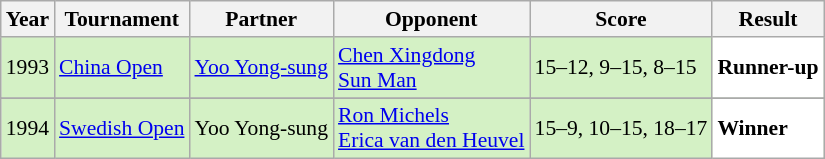<table class="sortable wikitable" style="font-size: 90%;">
<tr>
<th>Year</th>
<th>Tournament</th>
<th>Partner</th>
<th>Opponent</th>
<th>Score</th>
<th>Result</th>
</tr>
<tr style="background:#D4F1C5">
<td align="center">1993</td>
<td align="left"><a href='#'>China Open</a></td>
<td align="left"> <a href='#'>Yoo Yong-sung</a></td>
<td align="left"> <a href='#'>Chen Xingdong</a> <br>  <a href='#'>Sun Man</a></td>
<td align="left">15–12, 9–15, 8–15</td>
<td style="text-align:left; background:white"> <strong>Runner-up</strong></td>
</tr>
<tr>
</tr>
<tr style="background:#D4F1C5">
<td align="center">1994</td>
<td align="left"><a href='#'>Swedish Open</a></td>
<td align="left"> Yoo Yong-sung</td>
<td align="left"> <a href='#'>Ron Michels</a> <br>  <a href='#'>Erica van den Heuvel</a></td>
<td align="left">15–9, 10–15, 18–17</td>
<td style="text-align:left; background:white"> <strong>Winner</strong></td>
</tr>
</table>
